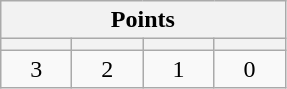<table class="wikitable" style="text-align: center;">
<tr>
<th colspan=10><strong>Points</strong></th>
</tr>
<tr>
<th style="width: 40px;"></th>
<th style="width: 40px;"></th>
<th style="width: 40px;"></th>
<th style="width: 40px;"></th>
</tr>
<tr>
<td>3</td>
<td>2</td>
<td>1</td>
<td>0</td>
</tr>
</table>
